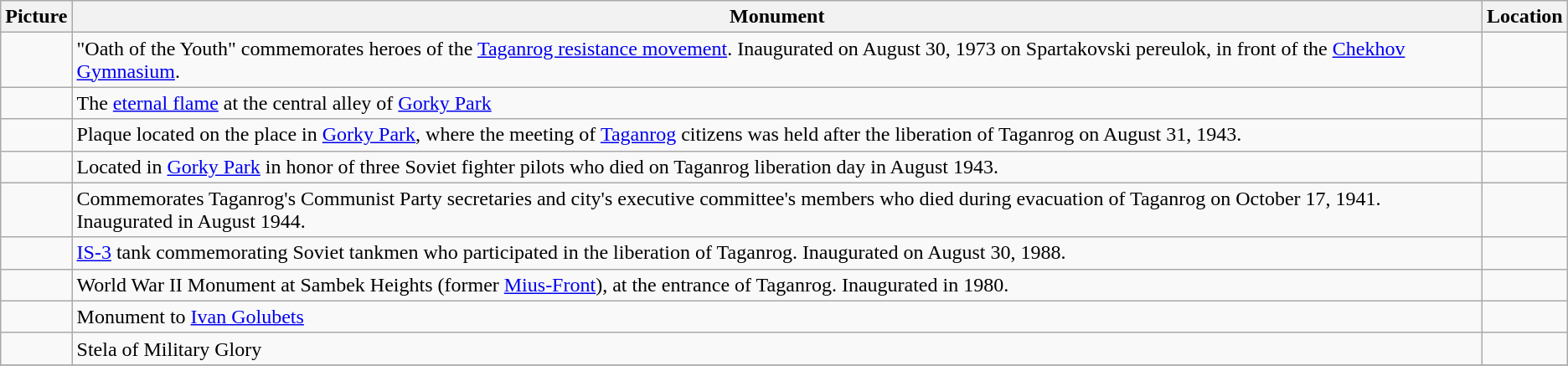<table class="wikitable">
<tr>
<th>Picture</th>
<th>Monument</th>
<th>Location</th>
</tr>
<tr>
<td></td>
<td>"Oath of the Youth"  commemorates heroes of the <a href='#'>Taganrog resistance movement</a>. Inaugurated on August 30, 1973 on Spartakovski pereulok, in front of the <a href='#'>Chekhov Gymnasium</a>.</td>
<td></td>
</tr>
<tr>
<td style="center"></td>
<td>The <a href='#'>eternal flame</a> at the central alley of <a href='#'>Gorky Park</a></td>
<td></td>
</tr>
<tr>
<td style="center"></td>
<td>Plaque located on the place in <a href='#'>Gorky Park</a>, where the meeting of <a href='#'>Taganrog</a> citizens was held after the liberation of Taganrog on August 31, 1943.</td>
<td></td>
</tr>
<tr>
<td style="center"></td>
<td>Located in <a href='#'>Gorky Park</a> in honor of three Soviet fighter pilots who died on Taganrog liberation day in August 1943.</td>
<td></td>
</tr>
<tr>
<td style="center"></td>
<td>Commemorates Taganrog's Communist Party secretaries and city's executive committee's members who died during evacuation of Taganrog on October 17, 1941. Inaugurated in August 1944.</td>
<td></td>
</tr>
<tr>
<td style="center"></td>
<td><a href='#'>IS-3</a> tank commemorating Soviet tankmen who participated in the liberation of Taganrog. Inaugurated on August 30, 1988.</td>
<td></td>
</tr>
<tr>
<td style="center"></td>
<td>World War II Monument at Sambek Heights (former <a href='#'>Mius-Front</a>), at the entrance of Taganrog. Inaugurated in 1980.</td>
<td></td>
</tr>
<tr>
<td></td>
<td>Monument to <a href='#'>Ivan Golubets</a></td>
</tr>
<tr>
<td></td>
<td>Stela of Military Glory</td>
<td></td>
</tr>
<tr>
</tr>
</table>
